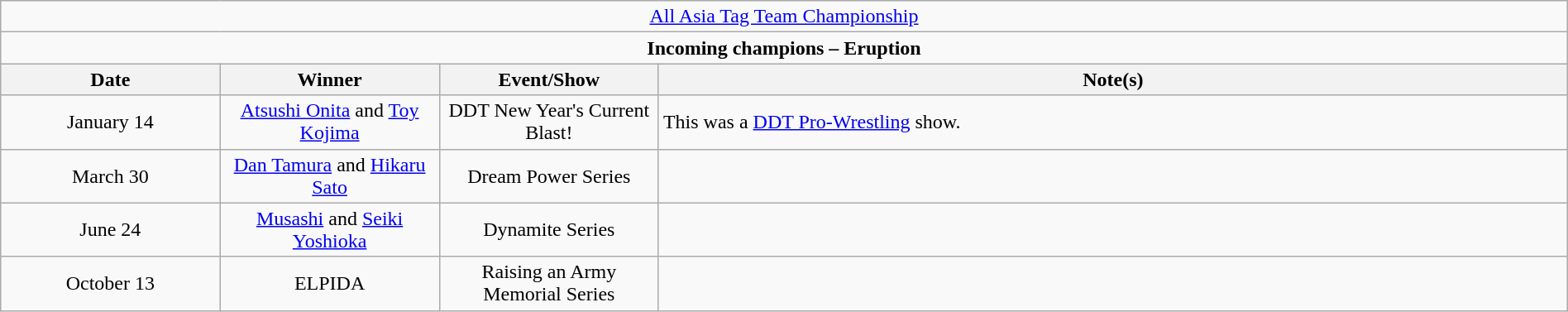<table class="wikitable" style="text-align:center; width:100%;">
<tr>
<td colspan="4" style="text-align: center;"><a href='#'>All Asia Tag Team Championship</a></td>
</tr>
<tr>
<td colspan="4" style="text-align: center;"><strong>Incoming champions – Eruption </strong></td>
</tr>
<tr>
<th width=14%>Date</th>
<th width=14%>Winner</th>
<th width=14%>Event/Show</th>
<th width=58%>Note(s)</th>
</tr>
<tr>
<td>January 14<br></td>
<td><a href='#'>Atsushi Onita</a> and <a href='#'>Toy Kojima</a></td>
<td>DDT New Year's Current Blast!</td>
<td align=left>This was a <a href='#'>DDT Pro-Wrestling</a> show.</td>
</tr>
<tr>
<td>March 30</td>
<td><a href='#'>Dan Tamura</a> and <a href='#'>Hikaru Sato</a></td>
<td>Dream Power Series<br></td>
<td></td>
</tr>
<tr>
<td>June 24</td>
<td><a href='#'>Musashi</a> and <a href='#'>Seiki Yoshioka</a></td>
<td>Dynamite Series<br></td>
<td></td>
</tr>
<tr>
<td>October 13</td>
<td>ELPIDA<br></td>
<td>Raising an Army Memorial Series<br></td>
<td></td>
</tr>
</table>
